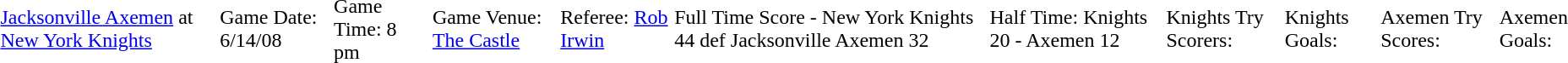<table style="margin: 1em auto 1em auto">
<tr>
<td><a href='#'>Jacksonville Axemen</a> at <a href='#'>New York Knights</a><br></td>
<td>Game Date: 6/14/08<br></td>
<td>Game Time: 8 pm<br></td>
<td>Game Venue: <a href='#'>The Castle</a><br></td>
<td>Referee: <a href='#'>Rob Irwin</a><br></td>
<td>Full Time Score - New York Knights 44 def Jacksonville Axemen 32<br></td>
<td>Half Time: Knights 20 - Axemen 12<br></td>
<td>Knights Try Scorers:<br></td>
<td>Knights Goals:<br></td>
<td>Axemen Try Scores:<br></td>
<td>Axemen Goals:<br></td>
</tr>
</table>
